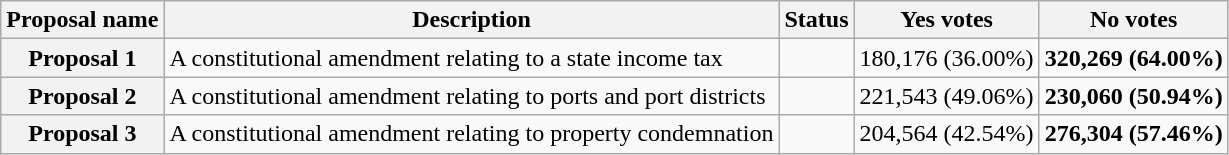<table class="wikitable sortable plainrowheaders">
<tr>
<th scope="col">Proposal name</th>
<th class="unsortable" scope="col">Description</th>
<th scope="col">Status</th>
<th scope="col">Yes votes</th>
<th scope="col">No votes</th>
</tr>
<tr>
<th scope="row">Proposal 1</th>
<td>A constitutional amendment relating to a state income tax</td>
<td></td>
<td>180,176 (36.00%)</td>
<td><strong>320,269 (64.00%)</strong></td>
</tr>
<tr>
<th scope="row">Proposal 2</th>
<td>A constitutional amendment relating to ports and port districts</td>
<td></td>
<td>221,543 (49.06%)</td>
<td><strong>230,060 (50.94%)</strong></td>
</tr>
<tr>
<th scope="row">Proposal 3</th>
<td>A constitutional amendment relating to property condemnation</td>
<td></td>
<td>204,564 (42.54%)</td>
<td><strong>276,304 (57.46%)</strong></td>
</tr>
</table>
